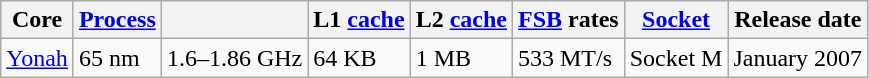<table class=wikitable>
<tr>
<th>Core</th>
<th><a href='#'>Process</a></th>
<th></th>
<th>L1 <a href='#'>cache</a></th>
<th>L2 <a href='#'>cache</a></th>
<th><a href='#'>FSB</a> rates</th>
<th><a href='#'>Socket</a></th>
<th>Release date</th>
</tr>
<tr>
<td><a href='#'>Yonah</a></td>
<td>65 nm</td>
<td>1.6–1.86 GHz</td>
<td>64 KB</td>
<td>1 MB</td>
<td>533 MT/s</td>
<td>Socket M</td>
<td>January 2007</td>
</tr>
</table>
